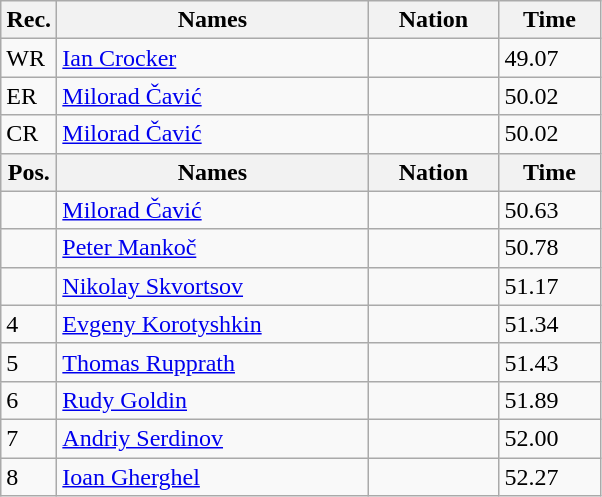<table class=wikitable>
<tr>
<th width="30">Rec.</th>
<th width="200">Names</th>
<th width="80">Nation</th>
<th width="60">Time</th>
</tr>
<tr>
<td>WR</td>
<td><a href='#'>Ian Crocker</a></td>
<td></td>
<td>49.07</td>
</tr>
<tr>
<td>ER</td>
<td><a href='#'>Milorad Čavić</a></td>
<td></td>
<td>50.02</td>
</tr>
<tr>
<td>CR</td>
<td><a href='#'>Milorad Čavić</a></td>
<td></td>
<td>50.02</td>
</tr>
<tr>
<th>Pos.</th>
<th>Names</th>
<th>Nation</th>
<th>Time</th>
</tr>
<tr>
<td></td>
<td><a href='#'>Milorad Čavić</a></td>
<td></td>
<td>50.63</td>
</tr>
<tr>
<td></td>
<td><a href='#'>Peter Mankoč</a></td>
<td></td>
<td>50.78</td>
</tr>
<tr>
<td></td>
<td><a href='#'>Nikolay Skvortsov</a></td>
<td></td>
<td>51.17</td>
</tr>
<tr>
<td>4</td>
<td><a href='#'>Evgeny Korotyshkin</a></td>
<td></td>
<td>51.34</td>
</tr>
<tr>
<td>5</td>
<td><a href='#'>Thomas Rupprath</a></td>
<td></td>
<td>51.43</td>
</tr>
<tr>
<td>6</td>
<td><a href='#'>Rudy Goldin</a></td>
<td></td>
<td>51.89</td>
</tr>
<tr>
<td>7</td>
<td><a href='#'>Andriy Serdinov</a></td>
<td></td>
<td>52.00</td>
</tr>
<tr>
<td>8</td>
<td><a href='#'>Ioan Gherghel</a></td>
<td></td>
<td>52.27</td>
</tr>
</table>
